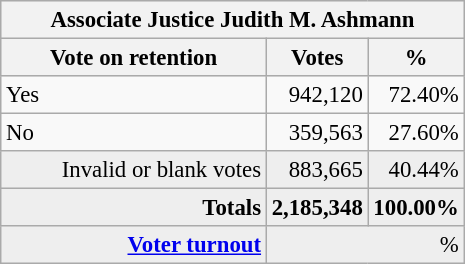<table class="wikitable" style="font-size: 95%;">
<tr style="background-color:#E9E9E9">
<th colspan=7>Associate Justice Judith M. Ashmann</th>
</tr>
<tr style="background-color:#E9E9E9">
<th style="width: 170px">Vote on retention</th>
<th style="width: 50px">Votes</th>
<th style="width: 40px">%</th>
</tr>
<tr>
<td>Yes</td>
<td align="right">942,120</td>
<td align="right">72.40%</td>
</tr>
<tr>
<td>No</td>
<td align="right">359,563</td>
<td align="right">27.60%</td>
</tr>
<tr bgcolor="#EEEEEE">
<td align="right">Invalid or blank votes</td>
<td align="right">883,665</td>
<td align="right">40.44%</td>
</tr>
<tr bgcolor="#EEEEEE">
<td align="right"><strong>Totals</strong></td>
<td align="right"><strong>2,185,348</strong></td>
<td align="right"><strong>100.00%</strong></td>
</tr>
<tr bgcolor="#EEEEEE">
<td align="right"><strong><a href='#'>Voter turnout</a></strong></td>
<td colspan="2" align="right">%</td>
</tr>
</table>
